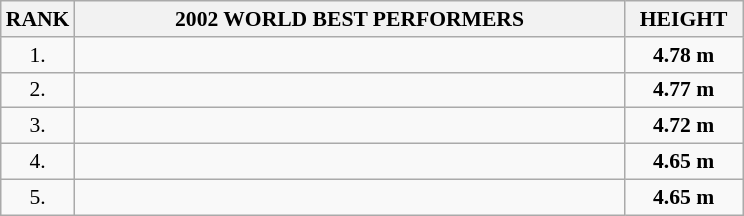<table class="wikitable" style="border-collapse: collapse; font-size: 90%;">
<tr>
<th>RANK</th>
<th align="center" style="width: 25em">2002 WORLD BEST PERFORMERS</th>
<th align="center" style="width: 5em">HEIGHT</th>
</tr>
<tr>
<td align="center">1.</td>
<td></td>
<td align="center"><strong>4.78 m</strong></td>
</tr>
<tr>
<td align="center">2.</td>
<td></td>
<td align="center"><strong>4.77 m</strong></td>
</tr>
<tr>
<td align="center">3.</td>
<td></td>
<td align="center"><strong>4.72 m</strong></td>
</tr>
<tr>
<td align="center">4.</td>
<td></td>
<td align="center"><strong>4.65 m</strong></td>
</tr>
<tr>
<td align="center">5.</td>
<td></td>
<td align="center"><strong>4.65 m</strong></td>
</tr>
</table>
